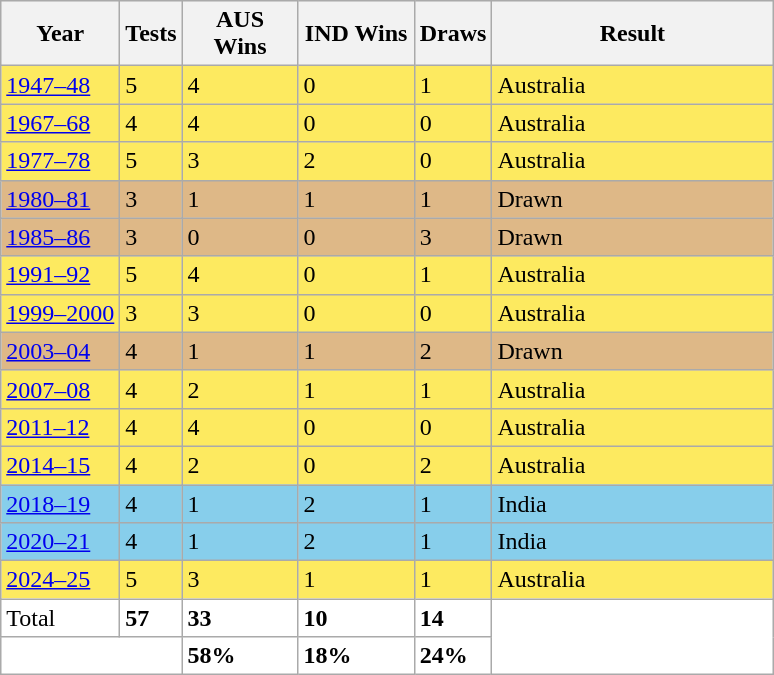<table class="wikitable">
<tr style="background:#efefef;">
<th>Year</th>
<th>Tests</th>
<th style="width: 70px;">AUS Wins</th>
<th style="width: 70px;">IND Wins</th>
<th>Draws</th>
<th style="width: 180px;">Result</th>
</tr>
<tr style="background:#fdea60;">
<td><a href='#'>1947–48</a></td>
<td>5</td>
<td>4</td>
<td>0</td>
<td>1</td>
<td>Australia</td>
</tr>
<tr style="background:#fdea60;">
<td><a href='#'>1967–68</a></td>
<td>4</td>
<td>4</td>
<td>0</td>
<td>0</td>
<td>Australia</td>
</tr>
<tr style="background:#fdea60;">
<td><a href='#'>1977–78</a></td>
<td>5</td>
<td>3</td>
<td>2</td>
<td>0</td>
<td>Australia</td>
</tr>
<tr style="background:#deb887">
<td><a href='#'>1980–81</a></td>
<td>3</td>
<td>1</td>
<td>1</td>
<td>1</td>
<td>Drawn</td>
</tr>
<tr style="background:#deb887">
<td><a href='#'>1985–86</a></td>
<td>3</td>
<td>0</td>
<td>0</td>
<td>3</td>
<td>Drawn</td>
</tr>
<tr style="background:#fdea60;">
<td><a href='#'>1991–92</a></td>
<td>5</td>
<td>4</td>
<td>0</td>
<td>1</td>
<td>Australia</td>
</tr>
<tr style="background:#fdea60;">
<td><a href='#'>1999–2000</a></td>
<td>3</td>
<td>3</td>
<td>0</td>
<td>0</td>
<td>Australia</td>
</tr>
<tr style="background:#deb887">
<td><a href='#'>2003–04</a></td>
<td>4</td>
<td>1</td>
<td>1</td>
<td>2</td>
<td>Drawn</td>
</tr>
<tr style="background:#fdea60;">
<td><a href='#'>2007–08</a></td>
<td>4</td>
<td>2</td>
<td>1</td>
<td>1</td>
<td>Australia</td>
</tr>
<tr style="background:#fdea60;">
<td><a href='#'>2011–12</a></td>
<td>4</td>
<td>4</td>
<td>0</td>
<td>0</td>
<td>Australia</td>
</tr>
<tr style="background:#fdea60;">
<td><a href='#'>2014–15</a></td>
<td>4</td>
<td>2</td>
<td>0</td>
<td>2</td>
<td>Australia</td>
</tr>
<tr style="background:skyblue;">
<td><a href='#'>2018–19</a></td>
<td>4</td>
<td>1</td>
<td>2</td>
<td>1</td>
<td>India</td>
</tr>
<tr style="background:skyblue;">
<td><a href='#'>2020–21</a></td>
<td>4</td>
<td>1</td>
<td>2</td>
<td>1</td>
<td>India</td>
</tr>
<tr style="background:#fdea60;">
<td><a href='#'>2024–25</a></td>
<td>5</td>
<td>3</td>
<td>1</td>
<td>1</td>
<td>Australia</td>
</tr>
<tr style="background:white;">
<td>Total</td>
<td><strong>57</strong></td>
<td><strong>33</strong></td>
<td><strong>10</strong></td>
<td><strong>14</strong></td>
<td rowspan="2"></td>
</tr>
<tr style="background:white;">
<td colspan="2"></td>
<td><strong>58%</strong></td>
<td><strong>18%</strong></td>
<td><strong>24%</strong></td>
</tr>
</table>
